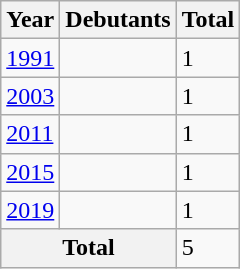<table class="wikitable" style>
<tr>
<th>Year</th>
<th>Debutants</th>
<th>Total</th>
</tr>
<tr>
<td><a href='#'>1991</a></td>
<td></td>
<td>1</td>
</tr>
<tr>
<td><a href='#'>2003</a></td>
<td></td>
<td>1</td>
</tr>
<tr>
<td><a href='#'>2011</a></td>
<td></td>
<td>1</td>
</tr>
<tr>
<td><a href='#'>2015</a></td>
<td></td>
<td>1</td>
</tr>
<tr>
<td><a href='#'>2019</a></td>
<td></td>
<td>1</td>
</tr>
<tr>
<th colspan=2>Total</th>
<td>5</td>
</tr>
</table>
